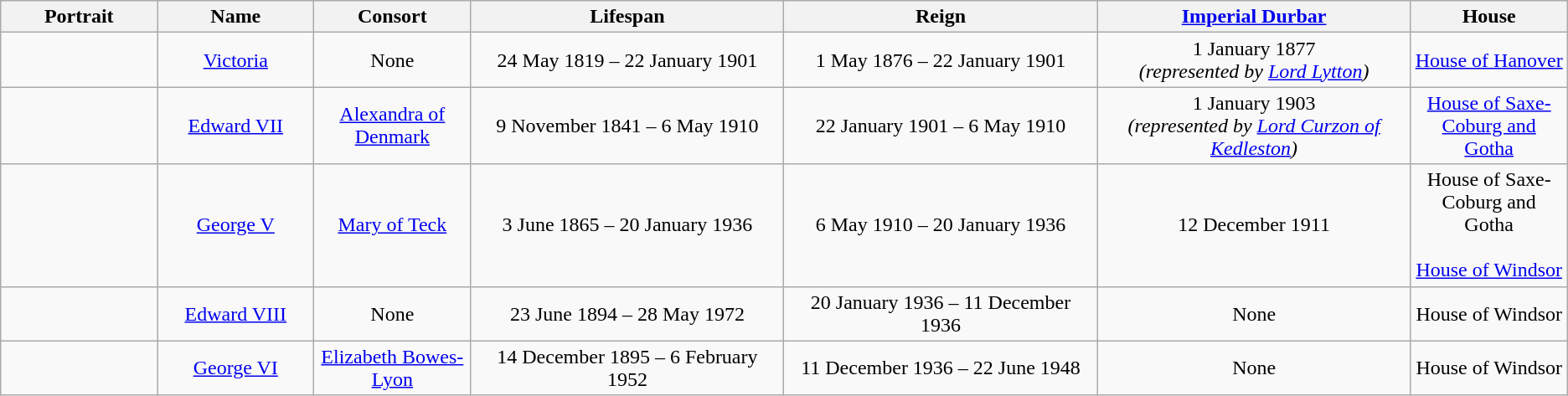<table class="wikitable" style="clear:right; text-align:center">
<tr>
<th width=10%>Portrait</th>
<th width=10%>Name</th>
<th width=10%>Consort</th>
<th width=20%>Lifespan</th>
<th width=20%>Reign</th>
<th width=20%><a href='#'>Imperial Durbar</a></th>
<th width=20%>House</th>
</tr>
<tr>
<td></td>
<td><a href='#'>Victoria</a></td>
<td>None</td>
<td>24 May 1819 – 22 January 1901</td>
<td>1 May 1876 – 22 January 1901</td>
<td>1 January 1877<br><em>(represented by <a href='#'>Lord Lytton</a>)</em></td>
<td><a href='#'>House of Hanover</a></td>
</tr>
<tr>
<td></td>
<td><a href='#'>Edward VII</a></td>
<td><a href='#'>Alexandra of Denmark</a></td>
<td>9 November 1841 – 6 May 1910</td>
<td>22 January 1901 – 6 May 1910</td>
<td>1 January 1903<br><em>(represented by <a href='#'>Lord Curzon of Kedleston</a>)</em></td>
<td><a href='#'>House of Saxe-Coburg and Gotha</a></td>
</tr>
<tr>
<td></td>
<td><a href='#'>George V</a></td>
<td><a href='#'>Mary of Teck</a></td>
<td>3 June 1865 – 20 January 1936</td>
<td>6 May 1910 – 20 January 1936</td>
<td>12 December 1911</td>
<td>House of Saxe-Coburg and Gotha<br><br><a href='#'>House of Windsor</a><br></td>
</tr>
<tr>
<td></td>
<td><a href='#'>Edward VIII</a></td>
<td>None</td>
<td>23 June 1894 – 28 May 1972</td>
<td>20 January 1936 – 11 December 1936</td>
<td>None</td>
<td>House of Windsor</td>
</tr>
<tr>
<td></td>
<td><a href='#'>George VI</a></td>
<td><a href='#'>Elizabeth Bowes-Lyon</a></td>
<td>14 December 1895 – 6 February 1952</td>
<td>11 December 1936 – 22 June 1948</td>
<td>None</td>
<td>House of Windsor</td>
</tr>
</table>
